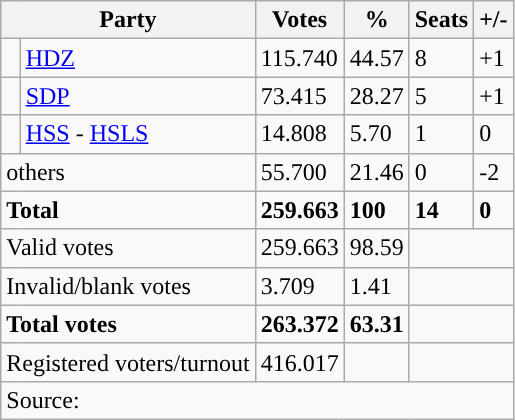<table class="wikitable" style="text-align: left;">
<tr>
<th colspan="2">Party</th>
<th>Votes</th>
<th>%</th>
<th>Seats</th>
<th>+/-</th>
</tr>
<tr>
<td style="background-color: "></td>
<td><a href='#'>HDZ</a></td>
<td>115.740</td>
<td>44.57</td>
<td>8</td>
<td>+1</td>
</tr>
<tr>
<td style="background-color: "></td>
<td><a href='#'>SDP</a></td>
<td>73.415</td>
<td>28.27</td>
<td>5</td>
<td>+1</td>
</tr>
<tr>
<td style="background-color: "></td>
<td><a href='#'>HSS</a> - <a href='#'>HSLS</a></td>
<td>14.808</td>
<td>5.70</td>
<td>1</td>
<td>0</td>
</tr>
<tr>
<td colspan="2">others</td>
<td>55.700</td>
<td>21.46</td>
<td>0</td>
<td>-2</td>
</tr>
<tr>
<td colspan="2"><strong>Total</strong></td>
<td><strong>259.663</strong></td>
<td><strong>100</strong></td>
<td><strong>14</strong></td>
<td><strong>0</strong></td>
</tr>
<tr>
<td colspan="2">Valid votes</td>
<td>259.663</td>
<td>98.59</td>
<td colspan="2"></td>
</tr>
<tr>
<td colspan="2">Invalid/blank votes</td>
<td>3.709</td>
<td>1.41</td>
<td colspan="2"></td>
</tr>
<tr>
<td colspan="2"><strong>Total votes</strong></td>
<td><strong>263.372</strong></td>
<td><strong>63.31</strong></td>
<td colspan="2"></td>
</tr>
<tr>
<td colspan="2">Registered voters/turnout</td>
<td votes14="5343">416.017</td>
<td></td>
<td colspan="2"></td>
</tr>
<tr>
<td colspan="6">Source: </td>
</tr>
</table>
